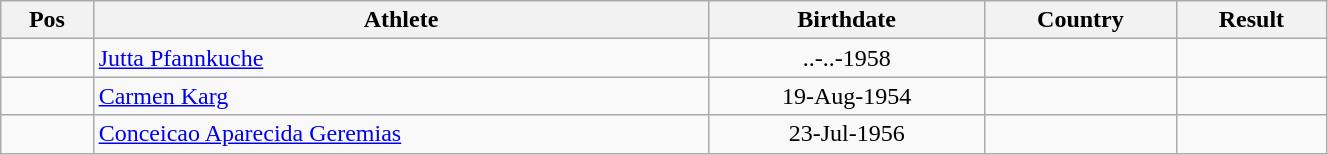<table class="wikitable"  style="text-align:center; width:70%;">
<tr>
<th>Pos</th>
<th>Athlete</th>
<th>Birthdate</th>
<th>Country</th>
<th>Result</th>
</tr>
<tr>
<td align=center></td>
<td align=left><a href='#'>Jutta Pfannkuche</a></td>
<td>..-..-1958</td>
<td align=left></td>
<td></td>
</tr>
<tr>
<td align=center></td>
<td align=left><a href='#'>Carmen Karg</a></td>
<td>19-Aug-1954</td>
<td align=left></td>
<td></td>
</tr>
<tr>
<td align=center></td>
<td align=left><a href='#'>Conceicao Aparecida Geremias</a></td>
<td>23-Jul-1956</td>
<td align=left></td>
<td></td>
</tr>
</table>
